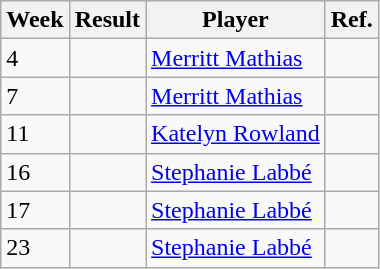<table class=wikitable>
<tr>
<th>Week</th>
<th>Result</th>
<th>Player</th>
<th>Ref.</th>
</tr>
<tr>
<td>4</td>
<td></td>
<td> <a href='#'>Merritt Mathias</a></td>
<td></td>
</tr>
<tr>
<td>7</td>
<td></td>
<td> <a href='#'>Merritt Mathias</a></td>
<td></td>
</tr>
<tr>
<td>11</td>
<td></td>
<td> <a href='#'>Katelyn Rowland</a></td>
<td></td>
</tr>
<tr>
<td>16</td>
<td></td>
<td> <a href='#'>Stephanie Labbé</a></td>
<td></td>
</tr>
<tr>
<td>17</td>
<td></td>
<td> <a href='#'>Stephanie Labbé</a></td>
<td></td>
</tr>
<tr>
<td>23</td>
<td></td>
<td> <a href='#'>Stephanie Labbé</a></td>
<td></td>
</tr>
</table>
